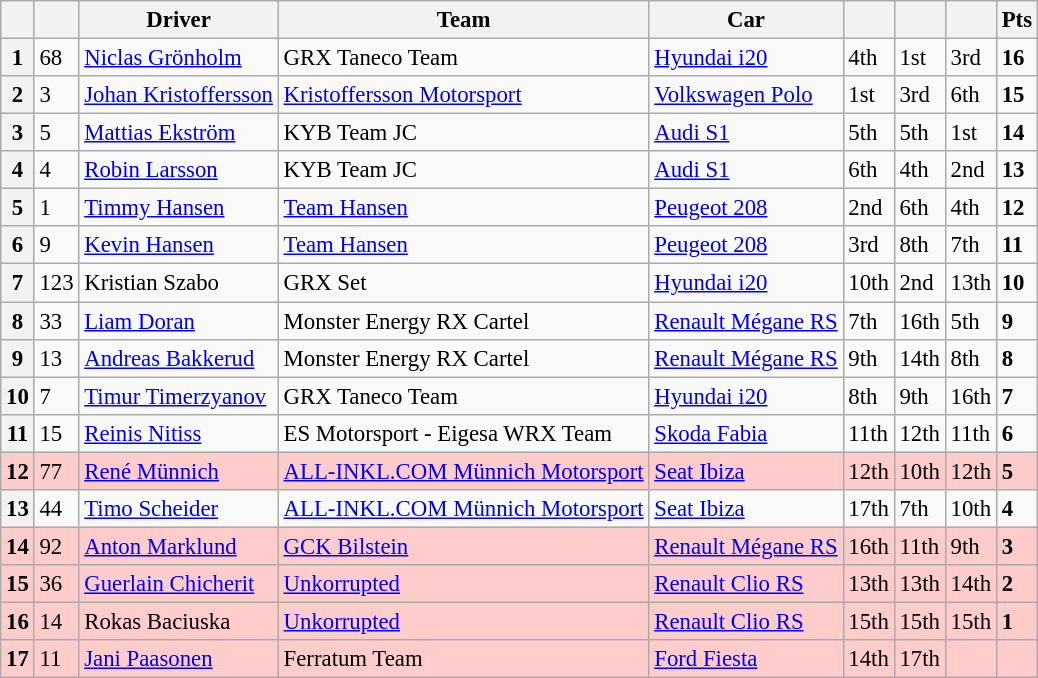<table class="wikitable" style="font-size:95%">
<tr>
<th></th>
<th></th>
<th>Driver</th>
<th>Team</th>
<th>Car</th>
<th></th>
<th></th>
<th></th>
<th>Pts</th>
</tr>
<tr>
<th>1</th>
<td>68</td>
<td> <a href='#'>Niclas Grönholm</a></td>
<td>GRX Taneco Team</td>
<td><a href='#'>Hyundai i20</a></td>
<td>4th</td>
<td>1st</td>
<td>3rd</td>
<td><strong>16</strong></td>
</tr>
<tr>
<th>2</th>
<td>3</td>
<td> <a href='#'>Johan Kristoffersson</a></td>
<td><a href='#'>Kristoffersson Motorsport</a></td>
<td><a href='#'>Volkswagen Polo</a></td>
<td>1st</td>
<td>3rd</td>
<td>6th</td>
<td><strong>15</strong></td>
</tr>
<tr>
<th>3</th>
<td>5</td>
<td> <a href='#'>Mattias Ekström</a></td>
<td>KYB Team JC</td>
<td><a href='#'>Audi S1</a></td>
<td>5th</td>
<td>5th</td>
<td>1st</td>
<td><strong>14</strong></td>
</tr>
<tr>
<th>4</th>
<td>4</td>
<td> <a href='#'>Robin Larsson</a></td>
<td>KYB Team JC</td>
<td><a href='#'>Audi S1</a></td>
<td>6th</td>
<td>4th</td>
<td>2nd</td>
<td><strong>13</strong></td>
</tr>
<tr>
<th>5</th>
<td>1</td>
<td> <a href='#'>Timmy Hansen</a></td>
<td><a href='#'>Team Hansen</a></td>
<td><a href='#'>Peugeot 208</a></td>
<td>2nd</td>
<td>6th</td>
<td>4th</td>
<td><strong>12</strong></td>
</tr>
<tr>
<th>6</th>
<td>9</td>
<td> <a href='#'>Kevin Hansen</a></td>
<td><a href='#'>Team Hansen</a></td>
<td><a href='#'>Peugeot 208</a></td>
<td>3rd</td>
<td>8th</td>
<td>7th</td>
<td><strong>11</strong></td>
</tr>
<tr>
<th>7</th>
<td>123</td>
<td> Kristian Szabo</td>
<td>GRX Set</td>
<td><a href='#'>Hyundai i20</a></td>
<td>10th</td>
<td>2nd</td>
<td>13th</td>
<td><strong>10</strong></td>
</tr>
<tr>
<th>8</th>
<td>33</td>
<td> <a href='#'>Liam Doran</a></td>
<td>Monster Energy RX Cartel</td>
<td><a href='#'>Renault Mégane RS</a></td>
<td>7th</td>
<td>16th</td>
<td>5th</td>
<td><strong>9</strong></td>
</tr>
<tr>
<th>9</th>
<td>13</td>
<td> <a href='#'>Andreas Bakkerud</a></td>
<td>Monster Energy RX Cartel</td>
<td><a href='#'>Renault Mégane RS</a></td>
<td>9th</td>
<td>14th</td>
<td>8th</td>
<td><strong>8</strong></td>
</tr>
<tr>
<th>10</th>
<td>7</td>
<td> <a href='#'>Timur Timerzyanov</a></td>
<td>GRX Taneco Team</td>
<td><a href='#'>Hyundai i20</a></td>
<td>8th</td>
<td>9th</td>
<td>16th</td>
<td><strong>7</strong></td>
</tr>
<tr>
<th>11</th>
<td>15</td>
<td> <a href='#'>Reinis Nitiss</a></td>
<td>ES Motorsport - Eigesa WRX Team</td>
<td><a href='#'>Skoda Fabia</a></td>
<td>11th</td>
<td>12th</td>
<td>11th</td>
<td><strong>6</strong></td>
</tr>
<tr>
<th style="background:#ffcccc;">12</th>
<td style="background:#ffcccc;">77</td>
<td style="background:#ffcccc;"> <a href='#'>René Münnich</a></td>
<td style="background:#ffcccc;"><a href='#'>ALL-INKL.COM Münnich Motorsport</a></td>
<td style="background:#ffcccc;"><a href='#'>Seat Ibiza</a></td>
<td style="background:#ffcccc;">12th</td>
<td style="background:#ffcccc;">10th</td>
<td style="background:#ffcccc;">12th</td>
<td style="background:#ffcccc;"><strong>5</strong></td>
</tr>
<tr>
<th>13</th>
<td>44</td>
<td> <a href='#'>Timo Scheider</a></td>
<td><a href='#'>ALL-INKL.COM Münnich Motorsport</a></td>
<td><a href='#'>Seat Ibiza</a></td>
<td>17th</td>
<td>7th</td>
<td>10th</td>
<td><strong>4</strong></td>
</tr>
<tr>
<th style="background:#ffcccc;">14</th>
<td style="background:#ffcccc;">92</td>
<td style="background:#ffcccc;"> <a href='#'>Anton Marklund</a></td>
<td style="background:#ffcccc;"><a href='#'>GCK Bilstein</a></td>
<td style="background:#ffcccc;"><a href='#'>Renault Mégane RS</a></td>
<td style="background:#ffcccc;">16th</td>
<td style="background:#ffcccc;">11th</td>
<td style="background:#ffcccc;">9th</td>
<td style="background:#ffcccc;"><strong>3</strong></td>
</tr>
<tr>
<th style="background:#ffcccc;">15</th>
<td style="background:#ffcccc;">36</td>
<td style="background:#ffcccc;"> <a href='#'>Guerlain Chicherit</a></td>
<td style="background:#ffcccc;"><a href='#'>Unkorrupted</a></td>
<td style="background:#ffcccc;"><a href='#'>Renault Clio RS</a></td>
<td style="background:#ffcccc;">13th</td>
<td style="background:#ffcccc;">13th</td>
<td style="background:#ffcccc;">14th</td>
<td style="background:#ffcccc;"><strong>2</strong></td>
</tr>
<tr>
<th style="background:#ffcccc;">16</th>
<td style="background:#ffcccc;">14</td>
<td style="background:#ffcccc;"> Rokas Baciuska</td>
<td style="background:#ffcccc;"><a href='#'>Unkorrupted</a></td>
<td style="background:#ffcccc;"><a href='#'>Renault Clio RS</a></td>
<td style="background:#ffcccc;">15th</td>
<td style="background:#ffcccc;">15th</td>
<td style="background:#ffcccc;">15th</td>
<td style="background:#ffcccc;"><strong>1</strong></td>
</tr>
<tr>
<th style="background:#ffcccc;">17</th>
<td style="background:#ffcccc;">11</td>
<td style="background:#ffcccc;"> <a href='#'>Jani Paasonen</a></td>
<td style="background:#ffcccc;">Ferratum Team</td>
<td style="background:#ffcccc;"><a href='#'>Ford Fiesta</a></td>
<td style="background:#ffcccc;">14th</td>
<td style="background:#ffcccc;">17th</td>
<td style="background:#ffcccc;"><strong></strong></td>
<td style="background:#ffcccc;"></td>
</tr>
</table>
